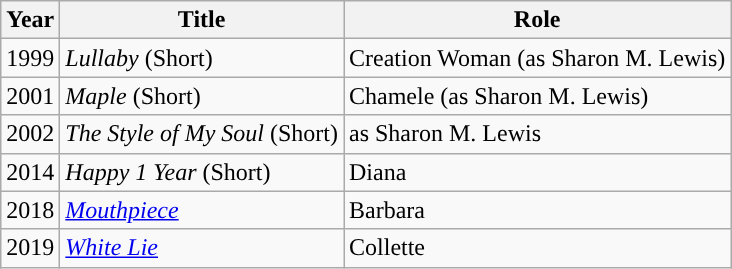<table class="wikitable sortable">
<tr>
<th>Year</th>
<th>Title</th>
<th>Role</th>
</tr>
<tr>
<td>1999</td>
<td><em>Lullaby</em> (Short)</td>
<td>Creation Woman (as Sharon M. Lewis)</td>
</tr>
<tr>
<td>2001</td>
<td><em>Maple</em> (Short)</td>
<td>Chamele (as Sharon M. Lewis)</td>
</tr>
<tr>
<td>2002</td>
<td><em>The Style of My Soul</em> (Short)</td>
<td>as Sharon M. Lewis</td>
</tr>
<tr>
<td>2014</td>
<td><em>Happy 1 Year</em> (Short)</td>
<td>Diana</td>
</tr>
<tr>
<td>2018</td>
<td><em><a href='#'>Mouthpiece</a></em></td>
<td>Barbara</td>
</tr>
<tr>
<td>2019</td>
<td><em><a href='#'>White Lie</a></em></td>
<td>Collette</td>
</tr>
</table>
